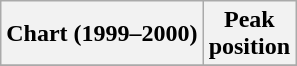<table class="wikitable sortable plainrowheaders" style="text-align:center">
<tr>
<th>Chart (1999–2000)</th>
<th>Peak<br>position</th>
</tr>
<tr>
</tr>
</table>
